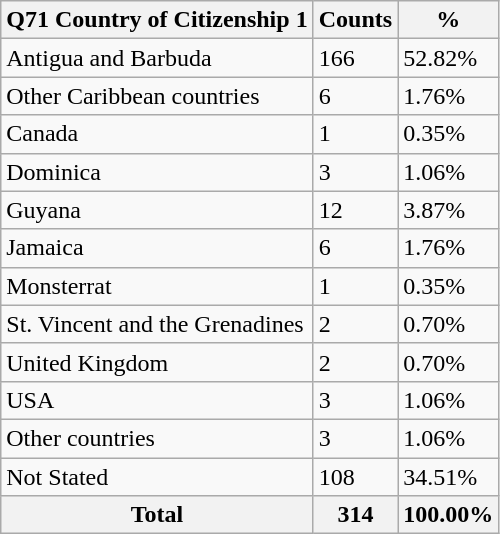<table class="wikitable sortable">
<tr>
<th>Q71 Country of Citizenship 1</th>
<th>Counts</th>
<th>%</th>
</tr>
<tr>
<td>Antigua and Barbuda</td>
<td>166</td>
<td>52.82%</td>
</tr>
<tr>
<td>Other Caribbean countries</td>
<td>6</td>
<td>1.76%</td>
</tr>
<tr>
<td>Canada</td>
<td>1</td>
<td>0.35%</td>
</tr>
<tr>
<td>Dominica</td>
<td>3</td>
<td>1.06%</td>
</tr>
<tr>
<td>Guyana</td>
<td>12</td>
<td>3.87%</td>
</tr>
<tr>
<td>Jamaica</td>
<td>6</td>
<td>1.76%</td>
</tr>
<tr>
<td>Monsterrat</td>
<td>1</td>
<td>0.35%</td>
</tr>
<tr>
<td>St. Vincent and the Grenadines</td>
<td>2</td>
<td>0.70%</td>
</tr>
<tr>
<td>United Kingdom</td>
<td>2</td>
<td>0.70%</td>
</tr>
<tr>
<td>USA</td>
<td>3</td>
<td>1.06%</td>
</tr>
<tr>
<td>Other countries</td>
<td>3</td>
<td>1.06%</td>
</tr>
<tr>
<td>Not Stated</td>
<td>108</td>
<td>34.51%</td>
</tr>
<tr>
<th>Total</th>
<th>314</th>
<th>100.00%</th>
</tr>
</table>
